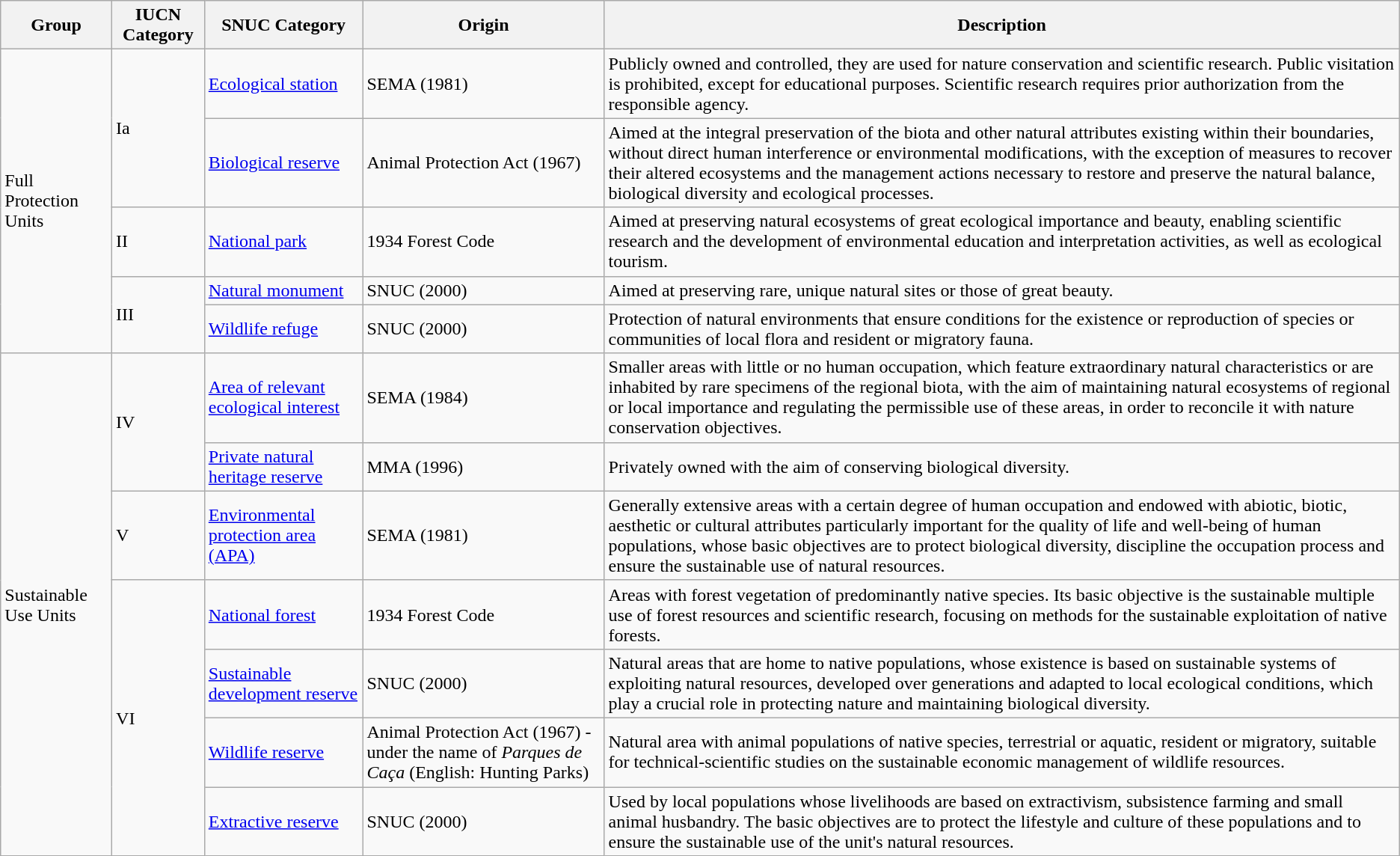<table class="wikitable">
<tr>
<th>Group</th>
<th>IUCN Category</th>
<th>SNUC Category</th>
<th>Origin</th>
<th>Description</th>
</tr>
<tr>
<td rowspan="5">Full Protection Units</td>
<td rowspan="2">Ia</td>
<td><a href='#'>Ecological station</a></td>
<td>SEMA (1981)</td>
<td>Publicly owned and controlled, they are used for nature conservation and scientific research. Public visitation is prohibited, except for educational purposes. Scientific research requires prior authorization from the responsible agency.</td>
</tr>
<tr>
<td><a href='#'>Biological reserve</a></td>
<td>Animal Protection Act (1967)</td>
<td>Aimed at the integral preservation of the biota and other natural attributes existing within their boundaries, without direct human interference or environmental modifications, with the exception of measures to recover their altered ecosystems and the management actions necessary to restore and preserve the natural balance, biological diversity and ecological processes.</td>
</tr>
<tr>
<td>II</td>
<td><a href='#'>National park</a></td>
<td>1934 Forest Code</td>
<td>Aimed at preserving natural ecosystems of great ecological importance and beauty, enabling scientific research and the development of environmental education and interpretation activities, as well as ecological tourism.</td>
</tr>
<tr>
<td rowspan="2">III</td>
<td><a href='#'>Natural monument</a></td>
<td>SNUC (2000)</td>
<td>Aimed at preserving rare, unique natural sites or those of great beauty.</td>
</tr>
<tr>
<td><a href='#'>Wildlife refuge</a></td>
<td>SNUC (2000)</td>
<td>Protection of natural environments that ensure conditions for the existence or reproduction of species or communities of local flora and resident or migratory fauna.</td>
</tr>
<tr>
<td rowspan="7">Sustainable Use Units</td>
<td rowspan="2">IV</td>
<td><a href='#'>Area of relevant ecological interest</a></td>
<td>SEMA (1984)</td>
<td>Smaller areas with little or no human occupation, which feature extraordinary natural characteristics or are inhabited by rare specimens of the regional biota, with the aim of maintaining natural ecosystems of regional or local importance and regulating the permissible use of these areas, in order to reconcile it with nature conservation objectives.</td>
</tr>
<tr>
<td><a href='#'>Private natural heritage reserve</a></td>
<td>MMA (1996)</td>
<td>Privately owned with the aim of conserving biological diversity.</td>
</tr>
<tr>
<td>V</td>
<td><a href='#'>Environmental protection area (APA)</a></td>
<td>SEMA (1981)</td>
<td>Generally extensive areas with a certain degree of human occupation and endowed with abiotic, biotic, aesthetic or cultural attributes particularly important for the quality of life and well-being of human populations, whose basic objectives are to protect biological diversity, discipline the occupation process and ensure the sustainable use of natural resources.</td>
</tr>
<tr>
<td rowspan="4">VI</td>
<td><a href='#'>National forest</a></td>
<td>1934 Forest Code</td>
<td>Areas with forest vegetation of predominantly native species. Its basic objective is the sustainable multiple use of forest resources and scientific research, focusing on methods for the sustainable exploitation of native forests.</td>
</tr>
<tr>
<td><a href='#'>Sustainable development reserve</a></td>
<td>SNUC (2000)</td>
<td>Natural areas that are home to native populations, whose existence is based on sustainable systems of exploiting natural resources, developed over generations and adapted to local ecological conditions, which play a crucial role in protecting nature and maintaining biological diversity.</td>
</tr>
<tr>
<td><a href='#'>Wildlife reserve</a></td>
<td>Animal Protection Act (1967) - under the name of <em>Parques de Caça</em> (English: Hunting Parks)</td>
<td>Natural area with animal populations of native species, terrestrial or aquatic, resident or migratory, suitable for technical-scientific studies on the sustainable economic management of wildlife resources.</td>
</tr>
<tr>
<td><a href='#'>Extractive reserve</a></td>
<td>SNUC (2000)</td>
<td>Used by local populations whose livelihoods are based on extractivism, subsistence farming and small animal husbandry. The basic objectives are to protect the lifestyle and culture of these populations and to ensure the sustainable use of the unit's natural resources.</td>
</tr>
</table>
